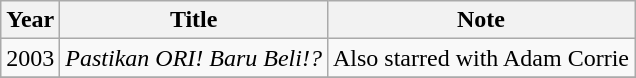<table class="wikitable">
<tr>
<th>Year</th>
<th>Title</th>
<th>Note</th>
</tr>
<tr>
<td>2003</td>
<td><em>Pastikan ORI! Baru Beli!?</em></td>
<td>Also starred with Adam Corrie</td>
</tr>
<tr>
</tr>
</table>
